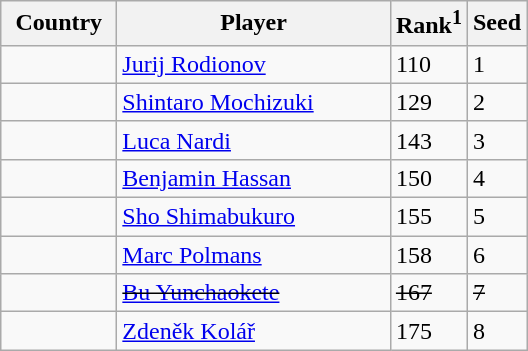<table class="sortable wikitable">
<tr>
<th width="70">Country</th>
<th width="175">Player</th>
<th>Rank<sup>1</sup></th>
<th>Seed</th>
</tr>
<tr>
<td></td>
<td><a href='#'>Jurij Rodionov</a></td>
<td>110</td>
<td>1</td>
</tr>
<tr>
<td></td>
<td><a href='#'>Shintaro Mochizuki</a></td>
<td>129</td>
<td>2</td>
</tr>
<tr>
<td></td>
<td><a href='#'>Luca Nardi</a></td>
<td>143</td>
<td>3</td>
</tr>
<tr>
<td></td>
<td><a href='#'>Benjamin Hassan</a></td>
<td>150</td>
<td>4</td>
</tr>
<tr>
<td></td>
<td><a href='#'>Sho Shimabukuro</a></td>
<td>155</td>
<td>5</td>
</tr>
<tr>
<td></td>
<td><a href='#'>Marc Polmans</a></td>
<td>158</td>
<td>6</td>
</tr>
<tr>
<td><s></s></td>
<td><s><a href='#'>Bu Yunchaokete</a></s></td>
<td><s>167</s></td>
<td><s>7</s></td>
</tr>
<tr>
<td></td>
<td><a href='#'>Zdeněk Kolář</a></td>
<td>175</td>
<td>8</td>
</tr>
</table>
